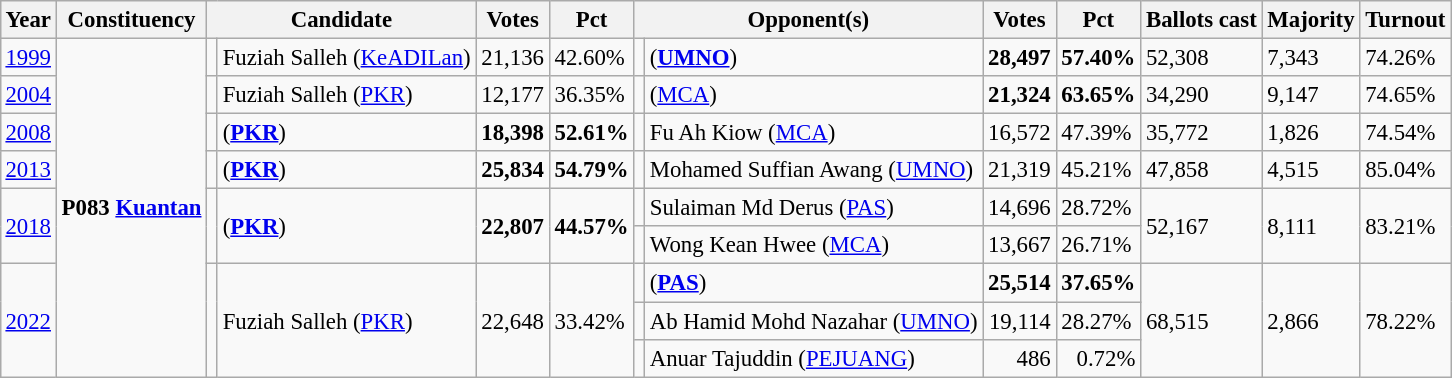<table class="wikitable" style="margin:0.5em ; font-size:95%">
<tr>
<th>Year</th>
<th>Constituency</th>
<th colspan=2>Candidate</th>
<th>Votes</th>
<th>Pct</th>
<th colspan=2>Opponent(s)</th>
<th>Votes</th>
<th>Pct</th>
<th>Ballots cast</th>
<th>Majority</th>
<th>Turnout</th>
</tr>
<tr>
<td><a href='#'>1999</a></td>
<td rowspan=9><strong>P083 <a href='#'>Kuantan</a></strong></td>
<td></td>
<td>Fuziah Salleh (<a href='#'>KeADILan</a>)</td>
<td align="right">21,136</td>
<td>42.60%</td>
<td></td>
<td> (<a href='#'><strong>UMNO</strong></a>)</td>
<td align="right"><strong>28,497</strong></td>
<td><strong>57.40%</strong></td>
<td>52,308</td>
<td>7,343</td>
<td>74.26%</td>
</tr>
<tr>
<td><a href='#'>2004</a></td>
<td></td>
<td>Fuziah Salleh (<a href='#'>PKR</a>)</td>
<td align="right">12,177</td>
<td>36.35%</td>
<td></td>
<td> (<a href='#'>MCA</a>)</td>
<td align="right"><strong>21,324</strong></td>
<td><strong>63.65%</strong></td>
<td>34,290</td>
<td>9,147</td>
<td>74.65%</td>
</tr>
<tr>
<td><a href='#'>2008</a></td>
<td></td>
<td> (<a href='#'><strong>PKR</strong></a>)</td>
<td align="right"><strong>18,398</strong></td>
<td><strong>52.61%</strong></td>
<td></td>
<td>Fu Ah Kiow (<a href='#'>MCA</a>)</td>
<td align="right">16,572</td>
<td>47.39%</td>
<td>35,772</td>
<td>1,826</td>
<td>74.54%</td>
</tr>
<tr>
<td><a href='#'>2013</a></td>
<td></td>
<td> (<a href='#'><strong>PKR</strong></a>)</td>
<td align="right"><strong>25,834</strong></td>
<td><strong>54.79%</strong></td>
<td></td>
<td>Mohamed Suffian Awang (<a href='#'>UMNO</a>)</td>
<td align="right">21,319</td>
<td>45.21%</td>
<td>47,858</td>
<td>4,515</td>
<td>85.04%</td>
</tr>
<tr>
<td rowspan="2"><a href='#'>2018</a></td>
<td rowspan="2" ></td>
<td rowspan="2"> (<a href='#'><strong>PKR</strong></a>)</td>
<td rowspan="2" align=right><strong>22,807</strong></td>
<td rowspan="2"><strong>44.57%</strong></td>
<td></td>
<td>Sulaiman Md Derus (<a href='#'>PAS</a>)</td>
<td>14,696</td>
<td>28.72%</td>
<td rowspan="2">52,167</td>
<td rowspan="2">8,111</td>
<td rowspan="2">83.21%</td>
</tr>
<tr>
<td></td>
<td>Wong Kean Hwee (<a href='#'>MCA</a>)</td>
<td>13,667</td>
<td>26.71%</td>
</tr>
<tr>
<td rowspan=3><a href='#'>2022</a></td>
<td rowspan=3 ></td>
<td rowspan=3>Fuziah Salleh (<a href='#'>PKR</a>)</td>
<td rowspan=3 align="right">22,648</td>
<td rowspan=3>33.42%</td>
<td bgcolor=></td>
<td> (<a href='#'><strong>PAS</strong></a>)</td>
<td align="right"><strong>25,514</strong></td>
<td><strong>37.65%</strong></td>
<td rowspan=3>68,515</td>
<td rowspan=3>2,866</td>
<td rowspan=3>78.22%</td>
</tr>
<tr>
<td></td>
<td>Ab Hamid Mohd Nazahar (<a href='#'>UMNO</a>)</td>
<td align="right">19,114</td>
<td>28.27%</td>
</tr>
<tr>
<td bgcolor=></td>
<td>Anuar Tajuddin (<a href='#'>PEJUANG</a>)</td>
<td align="right">486</td>
<td align=right>0.72%</td>
</tr>
</table>
